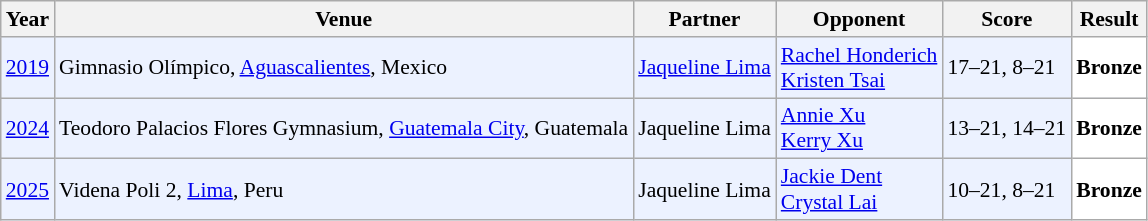<table class="sortable wikitable" style="font-size: 90%;">
<tr>
<th>Year</th>
<th>Venue</th>
<th>Partner</th>
<th>Opponent</th>
<th>Score</th>
<th>Result</th>
</tr>
<tr style="background:#ECF2FF">
<td align="center"><a href='#'>2019</a></td>
<td align="left">Gimnasio Olímpico, <a href='#'>Aguascalientes</a>, Mexico</td>
<td align="left"> <a href='#'>Jaqueline Lima</a></td>
<td align="left"> <a href='#'>Rachel Honderich</a><br> <a href='#'>Kristen Tsai</a></td>
<td align="left">17–21, 8–21</td>
<td style="text-align:left; background:white"> <strong>Bronze</strong></td>
</tr>
<tr style="background:#ECF2FF">
<td align="center"><a href='#'>2024</a></td>
<td align="left">Teodoro Palacios Flores Gymnasium, <a href='#'>Guatemala City</a>, Guatemala</td>
<td align="left"> Jaqueline Lima</td>
<td align="left"> <a href='#'>Annie Xu</a><br> <a href='#'>Kerry Xu</a></td>
<td align="left">13–21, 14–21</td>
<td style="text-align:left; background:white"> <strong>Bronze</strong></td>
</tr>
<tr style="background:#ECF2FF">
<td align="center"><a href='#'>2025</a></td>
<td align="left">Videna Poli 2, <a href='#'>Lima</a>, Peru</td>
<td align="left"> Jaqueline Lima</td>
<td align="left"> <a href='#'>Jackie Dent</a><br> <a href='#'>Crystal Lai</a></td>
<td align="left">10–21, 8–21</td>
<td style="text-align:left; background:white"> <strong>Bronze</strong></td>
</tr>
</table>
